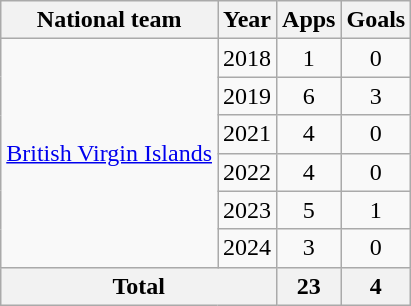<table class="wikitable" style="text-align:center">
<tr>
<th>National team</th>
<th>Year</th>
<th>Apps</th>
<th>Goals</th>
</tr>
<tr>
<td rowspan="6"><a href='#'>British Virgin Islands</a></td>
<td>2018</td>
<td>1</td>
<td>0</td>
</tr>
<tr>
<td>2019</td>
<td>6</td>
<td>3</td>
</tr>
<tr>
<td>2021</td>
<td>4</td>
<td>0</td>
</tr>
<tr>
<td>2022</td>
<td>4</td>
<td>0</td>
</tr>
<tr>
<td>2023</td>
<td>5</td>
<td>1</td>
</tr>
<tr>
<td>2024</td>
<td>3</td>
<td>0</td>
</tr>
<tr>
<th colspan="2">Total</th>
<th>23</th>
<th>4</th>
</tr>
</table>
